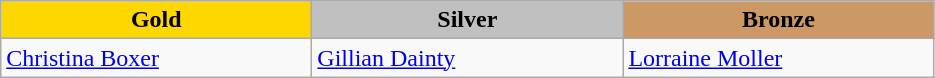<table class="wikitable" style="text-align:left">
<tr align="center">
<td width=200 bgcolor=gold><strong>Gold</strong></td>
<td width=200 bgcolor=silver><strong>Silver</strong></td>
<td width=200 bgcolor=CC9966><strong>Bronze</strong></td>
</tr>
<tr>
<td><a href='#'>Christina Boxer</a><br><em></em></td>
<td><a href='#'>Gillian Dainty</a><br><em></em></td>
<td><a href='#'>Lorraine Moller</a><br><em></em></td>
</tr>
</table>
